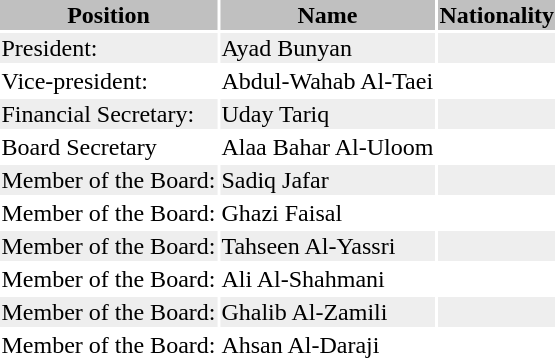<table class="toccolours">
<tr>
<th bgcolor=silver>Position</th>
<th bgcolor=silver>Name</th>
<th bgcolor=silver>Nationality</th>
</tr>
<tr bgcolor=#eeeeee>
<td>President:</td>
<td>Ayad Bunyan</td>
<td></td>
</tr>
<tr>
<td>Vice-president:</td>
<td>Abdul-Wahab Al-Taei</td>
<td></td>
</tr>
<tr bgcolor=#eeeeee>
<td>Financial Secretary:</td>
<td>Uday Tariq</td>
<td></td>
</tr>
<tr>
<td>Board Secretary</td>
<td>Alaa Bahar Al-Uloom</td>
<td></td>
</tr>
<tr bgcolor=#eeeeee>
<td>Member of the Board:</td>
<td>Sadiq Jafar</td>
<td></td>
</tr>
<tr>
<td>Member of the Board:</td>
<td>Ghazi Faisal</td>
<td></td>
</tr>
<tr bgcolor=#eeeeee>
<td>Member of the Board:</td>
<td>Tahseen Al-Yassri</td>
<td></td>
</tr>
<tr>
<td>Member of the Board:</td>
<td>Ali Al-Shahmani</td>
<td></td>
</tr>
<tr bgcolor=#eeeeee>
<td>Member of the Board:</td>
<td>Ghalib Al-Zamili</td>
<td></td>
</tr>
<tr>
<td>Member of the Board:</td>
<td>Ahsan Al-Daraji</td>
<td></td>
</tr>
</table>
